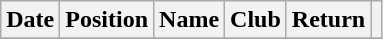<table class="wikitable" style="text-align:center;">
<tr>
<th>Date</th>
<th>Position</th>
<th>Name</th>
<th>Club</th>
<th>Return</th>
<th></th>
</tr>
<tr>
</tr>
</table>
